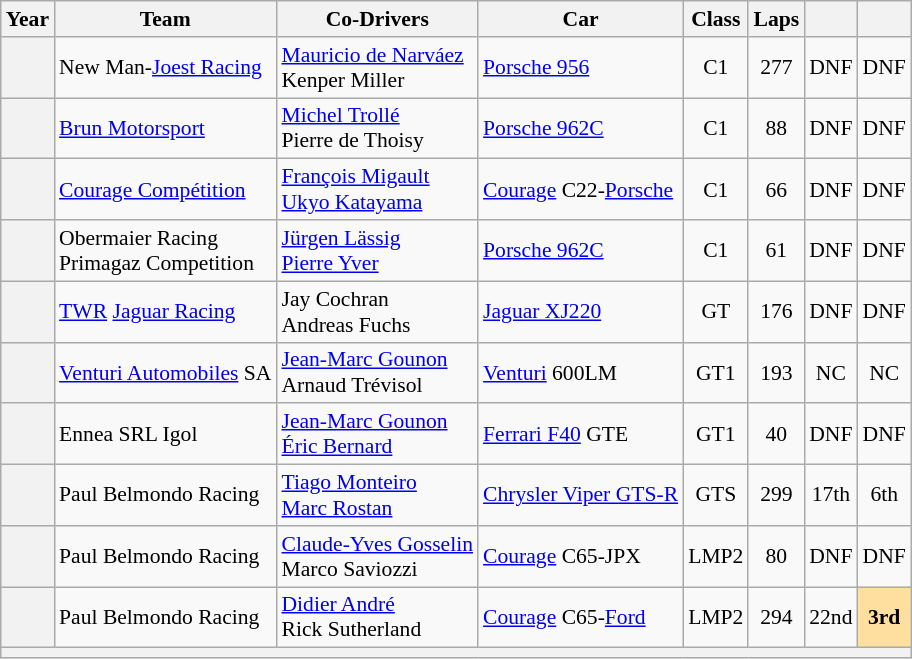<table class="wikitable" style="text-align:center; font-size:90%">
<tr>
<th>Year</th>
<th>Team</th>
<th>Co-Drivers</th>
<th>Car</th>
<th>Class</th>
<th>Laps</th>
<th></th>
<th></th>
</tr>
<tr>
<th></th>
<td align="left" nowrap> New Man-<a href='#'>Joest Racing</a></td>
<td align="left" nowrap> <a href='#'>Mauricio de Narváez</a><br> Kenper Miller</td>
<td align="left" nowrap><a href='#'>Porsche 956</a></td>
<td>C1</td>
<td>277</td>
<td>DNF</td>
<td>DNF</td>
</tr>
<tr>
<th></th>
<td align="left" nowrap> <a href='#'>Brun Motorsport</a></td>
<td align="left" nowrap> <a href='#'>Michel Trollé</a><br> Pierre de Thoisy</td>
<td align="left" nowrap><a href='#'>Porsche 962C</a></td>
<td>C1</td>
<td>88</td>
<td>DNF</td>
<td>DNF</td>
</tr>
<tr>
<th></th>
<td align="left" nowrap> <a href='#'>Courage Compétition</a></td>
<td align="left" nowrap> <a href='#'>François Migault</a><br> <a href='#'>Ukyo Katayama</a></td>
<td align="left" nowrap><a href='#'>Courage</a> C22-<a href='#'>Porsche</a></td>
<td>C1</td>
<td>66</td>
<td>DNF</td>
<td>DNF</td>
</tr>
<tr>
<th></th>
<td align="left" nowrap> Obermaier Racing<br> Primagaz Competition</td>
<td align="left" nowrap> <a href='#'>Jürgen Lässig</a><br> <a href='#'>Pierre Yver</a></td>
<td align="left" nowrap><a href='#'>Porsche 962C</a></td>
<td>C1</td>
<td>61</td>
<td>DNF</td>
<td>DNF</td>
</tr>
<tr>
<th></th>
<td align="left" nowrap> <a href='#'>TWR</a> <a href='#'>Jaguar Racing</a></td>
<td align="left" nowrap> Jay Cochran<br> Andreas Fuchs</td>
<td align="left" nowrap><a href='#'>Jaguar XJ220</a></td>
<td>GT</td>
<td>176</td>
<td>DNF</td>
<td>DNF</td>
</tr>
<tr>
<th></th>
<td align="left" nowrap> <a href='#'>Venturi Automobiles</a> SA</td>
<td align="left" nowrap> <a href='#'>Jean-Marc Gounon</a><br> Arnaud Trévisol</td>
<td align="left" nowrap><a href='#'>Venturi</a> 600LM</td>
<td>GT1</td>
<td>193</td>
<td>NC</td>
<td>NC</td>
</tr>
<tr>
<th></th>
<td align="left" nowrap> Ennea SRL Igol</td>
<td align="left" nowrap> <a href='#'>Jean-Marc Gounon</a><br> <a href='#'>Éric Bernard</a></td>
<td align="left" nowrap><a href='#'>Ferrari F40</a> GTE</td>
<td>GT1</td>
<td>40</td>
<td>DNF</td>
<td>DNF</td>
</tr>
<tr>
<th></th>
<td align="left" nowrap> Paul Belmondo Racing</td>
<td align="left" nowrap> <a href='#'>Tiago Monteiro</a><br> <a href='#'>Marc Rostan</a></td>
<td align="left" nowrap><a href='#'>Chrysler Viper GTS-R</a></td>
<td>GTS</td>
<td>299</td>
<td>17th</td>
<td>6th</td>
</tr>
<tr>
<th></th>
<td align="left" nowrap> Paul Belmondo Racing</td>
<td align="left" nowrap> <a href='#'>Claude-Yves Gosselin</a><br> Marco Saviozzi</td>
<td align="left" nowrap><a href='#'>Courage</a> C65-JPX</td>
<td>LMP2</td>
<td>80</td>
<td>DNF</td>
<td>DNF</td>
</tr>
<tr>
<th></th>
<td align="left" nowrap> Paul Belmondo Racing</td>
<td align="left" nowrap> <a href='#'>Didier André</a><br> Rick Sutherland</td>
<td align="left" nowrap><a href='#'>Courage</a> C65-<a href='#'>Ford</a></td>
<td>LMP2</td>
<td>294</td>
<td>22nd</td>
<td style="background:#FFDF9F;"><strong>3rd</strong></td>
</tr>
<tr>
<th colspan="8"></th>
</tr>
</table>
